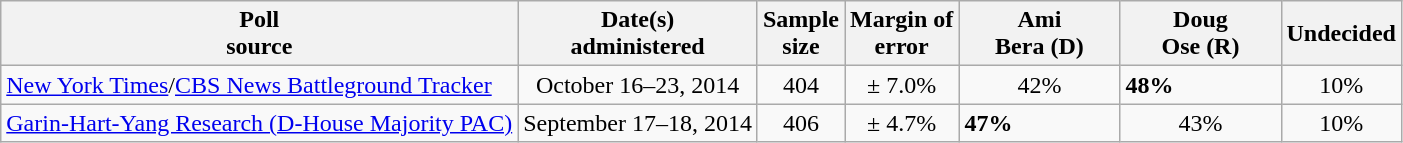<table class="wikitable">
<tr>
<th>Poll<br>source</th>
<th>Date(s)<br>administered</th>
<th>Sample<br>size</th>
<th>Margin of<br>error</th>
<th style="width:100px;">Ami<br>Bera (D)</th>
<th style="width:100px;">Doug<br>Ose (R)</th>
<th>Undecided</th>
</tr>
<tr>
<td><a href='#'>New York Times</a>/<a href='#'>CBS News Battleground Tracker</a></td>
<td align=center>October 16–23, 2014</td>
<td align=center>404</td>
<td align=center>± 7.0%</td>
<td align=center>42%</td>
<td><strong>48%</strong></td>
<td align=center>10%</td>
</tr>
<tr>
<td><a href='#'>Garin-Hart-Yang Research (D-House Majority PAC)</a></td>
<td align=center>September 17–18, 2014</td>
<td align=center>406</td>
<td align=center>± 4.7%</td>
<td><strong>47%</strong></td>
<td align=center>43%</td>
<td align=center>10%</td>
</tr>
</table>
